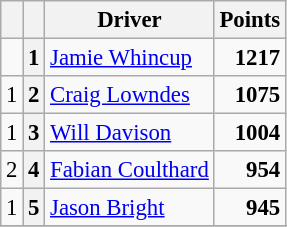<table class="wikitable" style="font-size: 95%;">
<tr>
<th></th>
<th></th>
<th>Driver</th>
<th>Points</th>
</tr>
<tr>
<td></td>
<th>1</th>
<td><a href='#'>Jamie Whincup</a></td>
<td align="right"><strong>1217</strong></td>
</tr>
<tr>
<td> 1</td>
<th>2</th>
<td><a href='#'>Craig Lowndes</a></td>
<td align="right"><strong>1075</strong></td>
</tr>
<tr>
<td> 1</td>
<th>3</th>
<td><a href='#'>Will Davison</a></td>
<td align="right"><strong>1004</strong></td>
</tr>
<tr>
<td> 2</td>
<th>4</th>
<td><a href='#'>Fabian Coulthard</a></td>
<td align="right"><strong>954</strong></td>
</tr>
<tr>
<td> 1</td>
<th>5</th>
<td><a href='#'>Jason Bright</a></td>
<td align="right"><strong>945</strong></td>
</tr>
<tr>
</tr>
</table>
